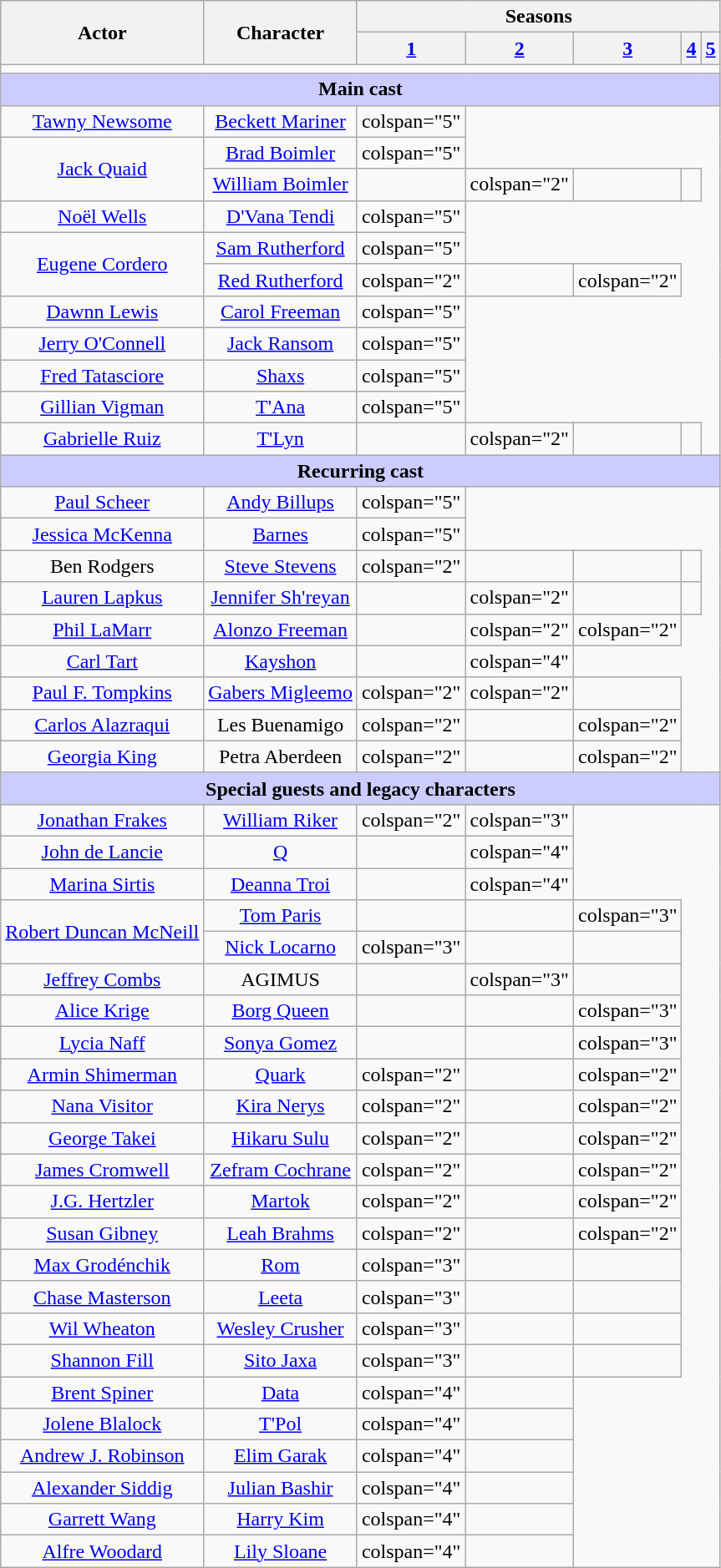<table class="wikitable sortable sticky-header-multi" style="text-align:center;">
<tr>
<th scope="col" rowspan="2" class="unsortable">Actor</th>
<th scope="col" rowspan="2" class="unsortable">Character</th>
<th scope="col" colspan="5" class="unsortable">Seasons</th>
</tr>
<tr>
<th scope="col" class="unsortable"><a href='#'>1</a></th>
<th scope="col" class="unsortable"><a href='#'>2</a></th>
<th scope="col" class="unsortable"><a href='#'>3</a></th>
<th scope="col" class="unsortable"><a href='#'>4</a></th>
<th scope="col" class="unsortable"><a href='#'>5</a></th>
</tr>
<tr>
<td colspan="7"></td>
</tr>
<tr>
<th colspan="7" style="background-color:#ccccff;">Main cast</th>
</tr>
<tr>
<td><a href='#'>Tawny Newsome</a></td>
<td><a href='#'>Beckett Mariner</a></td>
<td>colspan="5" </td>
</tr>
<tr>
<td rowspan="2"><a href='#'>Jack Quaid</a></td>
<td><a href='#'>Brad Boimler</a></td>
<td>colspan="5" </td>
</tr>
<tr>
<td><a href='#'>William Boimler</a></td>
<td></td>
<td>colspan="2" </td>
<td></td>
<td></td>
</tr>
<tr>
<td><a href='#'>Noël Wells</a></td>
<td><a href='#'>D'Vana Tendi</a></td>
<td>colspan="5" </td>
</tr>
<tr>
<td rowspan="2"><a href='#'>Eugene Cordero</a></td>
<td><a href='#'>Sam Rutherford</a></td>
<td>colspan="5" </td>
</tr>
<tr>
<td><a href='#'>Red Rutherford</a></td>
<td>colspan="2" </td>
<td></td>
<td>colspan="2"</td>
</tr>
<tr>
<td><a href='#'>Dawnn Lewis</a></td>
<td><a href='#'>Carol Freeman</a></td>
<td>colspan="5" </td>
</tr>
<tr>
<td><a href='#'>Jerry O'Connell</a></td>
<td><a href='#'>Jack Ransom</a></td>
<td>colspan="5" </td>
</tr>
<tr>
<td><a href='#'>Fred Tatasciore</a></td>
<td><a href='#'>Shaxs</a></td>
<td>colspan="5" </td>
</tr>
<tr>
<td><a href='#'>Gillian Vigman</a></td>
<td><a href='#'>T'Ana</a></td>
<td>colspan="5" </td>
</tr>
<tr>
<td><a href='#'>Gabrielle Ruiz</a></td>
<td><a href='#'>T'Lyn</a></td>
<td></td>
<td>colspan="2" </td>
<td></td>
<td></td>
</tr>
<tr>
<th colspan="7" style="background-color:#ccccff;">Recurring cast</th>
</tr>
<tr>
<td><a href='#'>Paul Scheer</a></td>
<td><a href='#'>Andy Billups</a></td>
<td>colspan="5" </td>
</tr>
<tr>
<td><a href='#'>Jessica McKenna</a></td>
<td><a href='#'>Barnes</a></td>
<td>colspan="5" </td>
</tr>
<tr>
<td>Ben Rodgers</td>
<td><a href='#'>Steve Stevens</a></td>
<td>colspan="2" </td>
<td></td>
<td></td>
<td></td>
</tr>
<tr>
<td><a href='#'>Lauren Lapkus</a></td>
<td><a href='#'>Jennifer Sh'reyan</a></td>
<td></td>
<td>colspan="2" </td>
<td></td>
<td></td>
</tr>
<tr>
<td><a href='#'>Phil LaMarr</a></td>
<td><a href='#'>Alonzo Freeman</a></td>
<td></td>
<td>colspan="2" </td>
<td>colspan="2" </td>
</tr>
<tr>
<td><a href='#'>Carl Tart</a></td>
<td><a href='#'>Kayshon</a></td>
<td></td>
<td>colspan="4" </td>
</tr>
<tr>
<td><a href='#'>Paul F. Tompkins</a></td>
<td><a href='#'>Gabers Migleemo</a></td>
<td>colspan="2" </td>
<td>colspan="2" </td>
<td></td>
</tr>
<tr>
<td><a href='#'>Carlos Alazraqui</a></td>
<td>Les Buenamigo</td>
<td>colspan="2" </td>
<td></td>
<td>colspan="2" </td>
</tr>
<tr>
<td><a href='#'>Georgia King</a></td>
<td>Petra Aberdeen</td>
<td>colspan="2" </td>
<td></td>
<td>colspan="2" </td>
</tr>
<tr>
<th colspan="7" style="background-color:#ccccff;">Special guests and legacy characters</th>
</tr>
<tr>
<td><a href='#'>Jonathan Frakes</a></td>
<td><a href='#'>William Riker</a></td>
<td>colspan="2" </td>
<td>colspan="3" </td>
</tr>
<tr>
<td><a href='#'>John de Lancie</a></td>
<td><a href='#'>Q</a></td>
<td></td>
<td>colspan="4" </td>
</tr>
<tr>
<td><a href='#'>Marina Sirtis</a></td>
<td><a href='#'>Deanna Troi</a></td>
<td></td>
<td>colspan="4" </td>
</tr>
<tr>
<td rowspan="2"><a href='#'>Robert Duncan McNeill</a></td>
<td><a href='#'>Tom Paris</a></td>
<td></td>
<td></td>
<td>colspan="3" </td>
</tr>
<tr>
<td><a href='#'>Nick Locarno</a></td>
<td>colspan="3" </td>
<td></td>
<td></td>
</tr>
<tr>
<td><a href='#'>Jeffrey Combs</a></td>
<td>AGIMUS</td>
<td></td>
<td>colspan="3" </td>
<td></td>
</tr>
<tr>
<td><a href='#'>Alice Krige</a></td>
<td><a href='#'>Borg Queen</a></td>
<td></td>
<td></td>
<td>colspan="3" </td>
</tr>
<tr>
<td><a href='#'>Lycia Naff</a></td>
<td><a href='#'>Sonya Gomez</a></td>
<td></td>
<td></td>
<td>colspan="3" </td>
</tr>
<tr>
<td><a href='#'>Armin Shimerman</a></td>
<td><a href='#'>Quark</a></td>
<td>colspan="2" </td>
<td></td>
<td>colspan="2" </td>
</tr>
<tr>
<td><a href='#'>Nana Visitor</a></td>
<td><a href='#'>Kira Nerys</a></td>
<td>colspan="2" </td>
<td></td>
<td>colspan="2" </td>
</tr>
<tr>
<td><a href='#'>George Takei</a></td>
<td><a href='#'>Hikaru Sulu</a></td>
<td>colspan="2" </td>
<td></td>
<td>colspan="2" </td>
</tr>
<tr>
<td><a href='#'>James Cromwell</a></td>
<td><a href='#'>Zefram Cochrane</a></td>
<td>colspan="2" </td>
<td></td>
<td>colspan="2" </td>
</tr>
<tr>
<td><a href='#'>J.G. Hertzler</a></td>
<td><a href='#'>Martok</a></td>
<td>colspan="2" </td>
<td></td>
<td>colspan="2" </td>
</tr>
<tr>
<td><a href='#'>Susan Gibney</a></td>
<td><a href='#'>Leah Brahms</a></td>
<td>colspan="2" </td>
<td></td>
<td>colspan="2" </td>
</tr>
<tr>
<td><a href='#'>Max Grodénchik</a></td>
<td><a href='#'>Rom</a></td>
<td>colspan="3" </td>
<td></td>
<td></td>
</tr>
<tr>
<td><a href='#'>Chase Masterson</a></td>
<td><a href='#'>Leeta</a></td>
<td>colspan="3" </td>
<td></td>
<td></td>
</tr>
<tr>
<td><a href='#'>Wil Wheaton</a></td>
<td><a href='#'>Wesley Crusher</a></td>
<td>colspan="3" </td>
<td></td>
<td></td>
</tr>
<tr>
<td><a href='#'>Shannon Fill</a></td>
<td><a href='#'>Sito Jaxa</a></td>
<td>colspan="3" </td>
<td></td>
<td></td>
</tr>
<tr>
<td><a href='#'>Brent Spiner</a></td>
<td><a href='#'>Data</a></td>
<td>colspan="4" </td>
<td></td>
</tr>
<tr>
<td><a href='#'>Jolene Blalock</a></td>
<td><a href='#'>T'Pol</a></td>
<td>colspan="4" </td>
<td></td>
</tr>
<tr>
<td><a href='#'>Andrew J. Robinson</a></td>
<td><a href='#'>Elim Garak</a></td>
<td>colspan="4" </td>
<td></td>
</tr>
<tr>
<td><a href='#'>Alexander Siddig</a></td>
<td><a href='#'>Julian Bashir</a></td>
<td>colspan="4" </td>
<td></td>
</tr>
<tr>
<td><a href='#'>Garrett Wang</a></td>
<td><a href='#'>Harry Kim</a></td>
<td>colspan="4" </td>
<td></td>
</tr>
<tr>
<td><a href='#'>Alfre Woodard</a></td>
<td><a href='#'>Lily Sloane</a></td>
<td>colspan="4" </td>
<td></td>
</tr>
</table>
